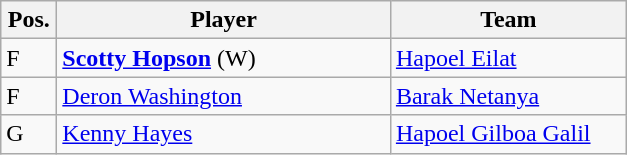<table class="wikitable">
<tr>
<th width=30>Pos.</th>
<th width=215>Player</th>
<th width=150>Team</th>
</tr>
<tr>
<td>F</td>
<td> <strong><a href='#'>Scotty Hopson</a></strong> (W)</td>
<td><a href='#'>Hapoel Eilat</a></td>
</tr>
<tr>
<td>F</td>
<td> <a href='#'>Deron Washington</a></td>
<td><a href='#'>Barak Netanya</a></td>
</tr>
<tr>
<td>G</td>
<td> <a href='#'>Kenny Hayes</a></td>
<td><a href='#'>Hapoel Gilboa Galil</a></td>
</tr>
</table>
